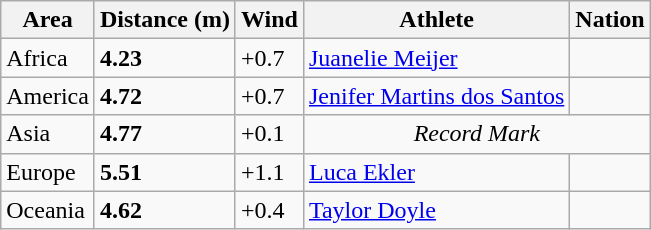<table class="wikitable">
<tr>
<th>Area</th>
<th>Distance (m)</th>
<th>Wind</th>
<th>Athlete</th>
<th>Nation</th>
</tr>
<tr>
<td>Africa</td>
<td><strong>4.23</strong></td>
<td>+0.7</td>
<td><a href='#'>Juanelie Meijer</a></td>
<td></td>
</tr>
<tr>
<td>America</td>
<td><strong>4.72</strong></td>
<td>+0.7</td>
<td><a href='#'>Jenifer Martins dos Santos</a></td>
<td></td>
</tr>
<tr>
<td>Asia</td>
<td><strong>4.77</strong></td>
<td>+0.1</td>
<td colspan="2" align="center"><em>Record Mark</em></td>
</tr>
<tr>
<td>Europe</td>
<td><strong>5.51</strong> </td>
<td>+1.1</td>
<td><a href='#'>Luca Ekler</a></td>
<td></td>
</tr>
<tr>
<td>Oceania</td>
<td><strong>4.62</strong></td>
<td>+0.4</td>
<td><a href='#'>Taylor Doyle</a></td>
<td></td>
</tr>
</table>
